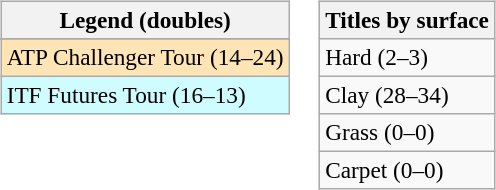<table>
<tr valign=top>
<td><br><table class=wikitable style=font-size:97%>
<tr>
<th>Legend (doubles)</th>
</tr>
<tr bgcolor=e5d1cb>
</tr>
<tr bgcolor=moccasin>
<td>ATP Challenger Tour (14–24)</td>
</tr>
<tr bgcolor=cffcff>
<td>ITF Futures Tour (16–13)</td>
</tr>
</table>
</td>
<td><br><table class=wikitable style=font-size:97%>
<tr>
<th>Titles by surface</th>
</tr>
<tr>
<td>Hard (2–3)</td>
</tr>
<tr>
<td>Clay (28–34)</td>
</tr>
<tr>
<td>Grass (0–0)</td>
</tr>
<tr>
<td>Carpet (0–0)</td>
</tr>
</table>
</td>
</tr>
</table>
